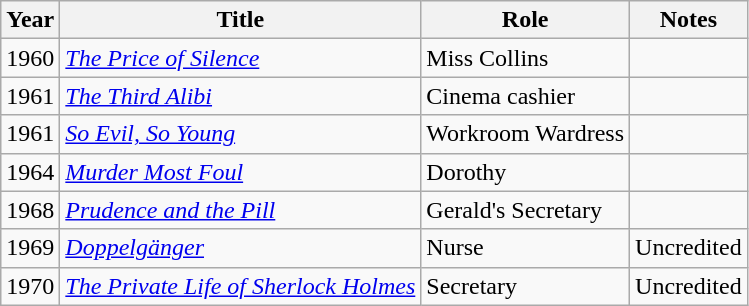<table class="wikitable">
<tr>
<th>Year</th>
<th>Title</th>
<th>Role</th>
<th>Notes</th>
</tr>
<tr>
<td>1960</td>
<td><em><a href='#'>The Price of Silence</a></em></td>
<td>Miss Collins</td>
<td></td>
</tr>
<tr>
<td>1961</td>
<td><em><a href='#'>The Third Alibi</a></em></td>
<td>Cinema cashier</td>
<td></td>
</tr>
<tr>
<td>1961</td>
<td><em><a href='#'>So Evil, So Young</a></em></td>
<td>Workroom Wardress</td>
<td></td>
</tr>
<tr>
<td>1964</td>
<td><em><a href='#'>Murder Most Foul</a></em></td>
<td>Dorothy</td>
<td></td>
</tr>
<tr>
<td>1968</td>
<td><em><a href='#'>Prudence and the Pill</a></em></td>
<td>Gerald's Secretary</td>
<td></td>
</tr>
<tr>
<td>1969</td>
<td><em><a href='#'>Doppelgänger</a></em></td>
<td>Nurse</td>
<td>Uncredited</td>
</tr>
<tr>
<td>1970</td>
<td><em><a href='#'>The Private Life of Sherlock Holmes</a></em></td>
<td>Secretary</td>
<td>Uncredited</td>
</tr>
</table>
